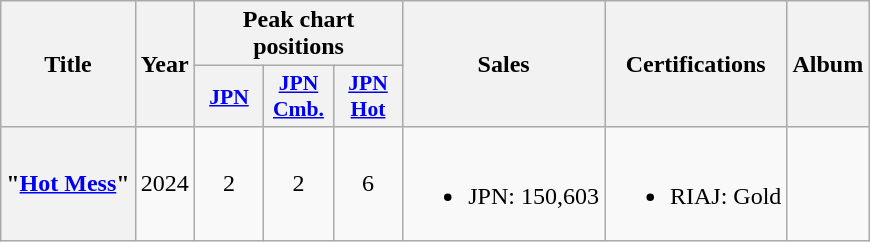<table class="wikitable plainrowheaders" style="text-align:center">
<tr>
<th scope="col" rowspan="2">Title</th>
<th scope="col" rowspan="2">Year</th>
<th scope="col" colspan="3">Peak chart positions</th>
<th scope="col" rowspan="2">Sales</th>
<th scope="col" rowspan="2">Certifications</th>
<th scope="col" rowspan="2">Album</th>
</tr>
<tr>
<th scope="col" style="font-size:90%; width:2.75em"><a href='#'>JPN</a><br></th>
<th scope="col" style="font-size:90%; width:2.75em"><a href='#'>JPN<br>Cmb.</a><br></th>
<th scope="col" style="font-size:90%; width:2.75em"><a href='#'>JPN<br>Hot</a><br></th>
</tr>
<tr>
<th scope="row">"<a href='#'>Hot Mess</a>"</th>
<td>2024</td>
<td>2</td>
<td>2</td>
<td>6</td>
<td><br><ul><li>JPN: 150,603 </li></ul></td>
<td><br><ul><li>RIAJ: Gold </li></ul></td>
<td></td>
</tr>
</table>
